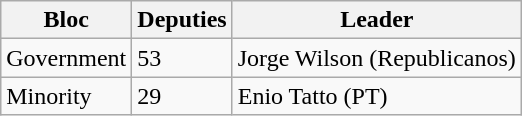<table class="wikitable">
<tr>
<th>Bloc</th>
<th>Deputies</th>
<th>Leader</th>
</tr>
<tr>
<td>Government</td>
<td>53</td>
<td>Jorge Wilson (Republicanos)</td>
</tr>
<tr>
<td>Minority</td>
<td>29</td>
<td>Enio Tatto (PT)</td>
</tr>
</table>
